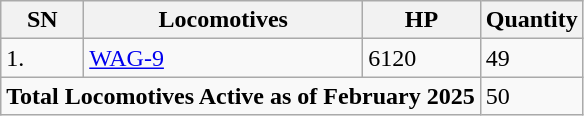<table class="wikitable">
<tr>
<th>SN</th>
<th>Locomotives</th>
<th>HP</th>
<th>Quantity</th>
</tr>
<tr>
<td>1.</td>
<td><a href='#'>WAG-9</a></td>
<td>6120</td>
<td>49</td>
</tr>
<tr>
<td colspan="3"><strong>Total Locomotives Active as of February 2025</strong></td>
<td>50</td>
</tr>
</table>
